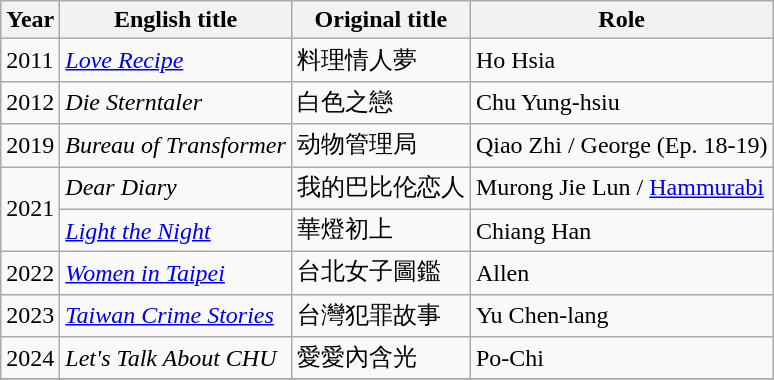<table class="wikitable sortable">
<tr>
<th>Year</th>
<th>English title</th>
<th>Original title</th>
<th>Role</th>
</tr>
<tr>
<td>2011</td>
<td><em><a href='#'>Love Recipe</a></em></td>
<td>料理情人夢</td>
<td>Ho Hsia</td>
</tr>
<tr>
<td>2012</td>
<td><em>Die Sterntaler</em></td>
<td>白色之戀</td>
<td>Chu Yung-hsiu</td>
</tr>
<tr>
<td>2019</td>
<td><em>Bureau of Transformer</em></td>
<td>动物管理局</td>
<td>Qiao Zhi / George (Ep. 18-19)</td>
</tr>
<tr>
<td rowspan=2>2021</td>
<td><em>Dear Diary</em></td>
<td>我的巴比伦恋人</td>
<td>Murong Jie Lun / <a href='#'>Hammurabi</a></td>
</tr>
<tr>
<td><em><a href='#'>Light the Night</a></em></td>
<td>華燈初上</td>
<td>Chiang Han</td>
</tr>
<tr>
<td>2022</td>
<td><em><a href='#'>Women in Taipei</a></em></td>
<td>台北女子圖鑑</td>
<td>Allen</td>
</tr>
<tr>
<td>2023</td>
<td><em><a href='#'>Taiwan Crime Stories</a></em></td>
<td>台灣犯罪故事</td>
<td>Yu Chen-lang</td>
</tr>
<tr>
<td>2024</td>
<td><em>Let's Talk About CHU</em></td>
<td>愛愛內含光</td>
<td>Po-Chi</td>
</tr>
<tr>
</tr>
</table>
